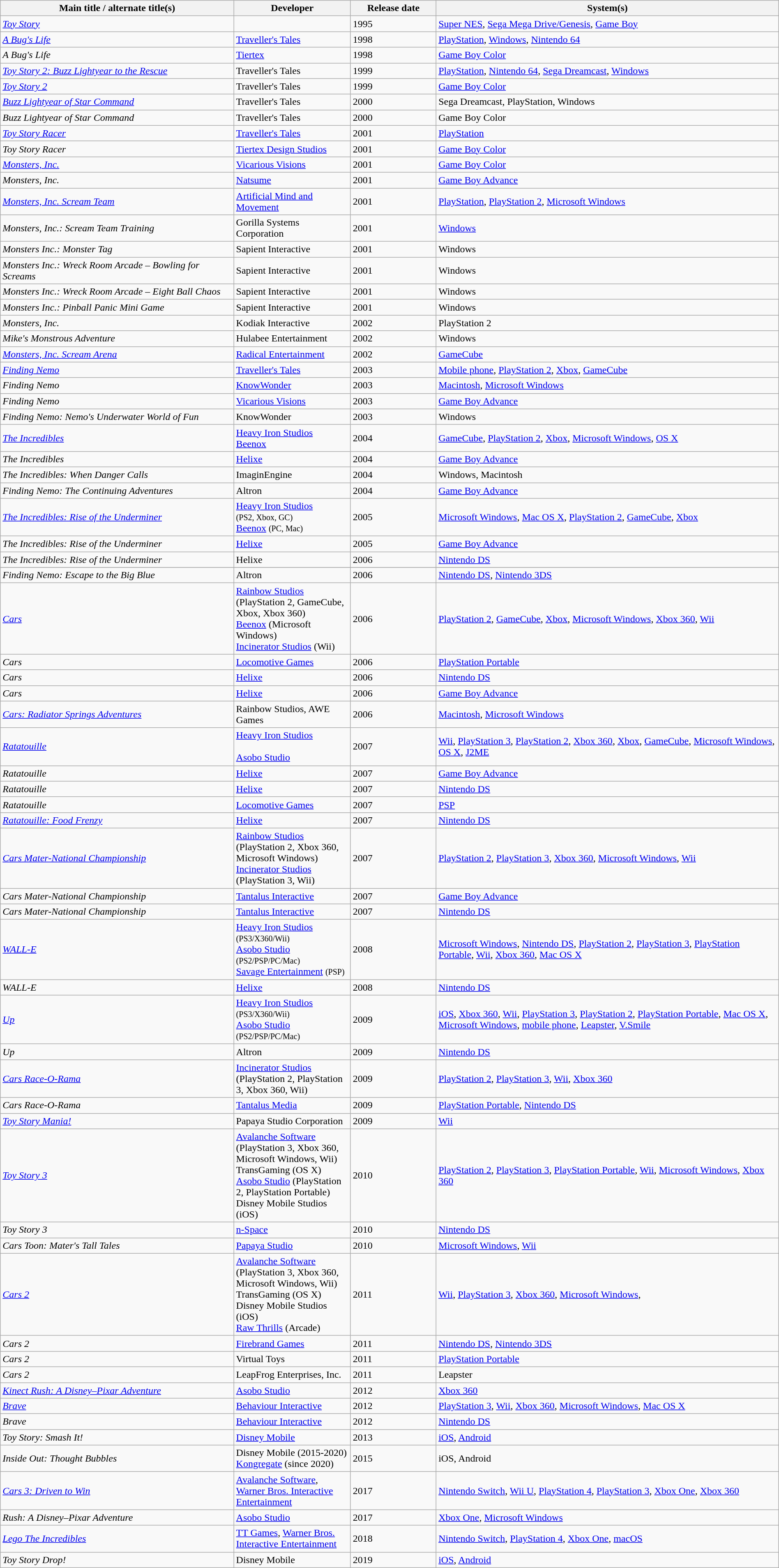<table class="wikitable sortable" style="width: 100%">
<tr>
<th style="width:30%;">Main title / alternate title(s)</th>
<th style="width:15%">Developer</th>
<th style="width:11%">Release date</th>
<th style="width:44%">System(s)</th>
</tr>
<tr>
<td><em><a href='#'>Toy Story</a></em> </td>
<td></td>
<td>1995</td>
<td><a href='#'>Super NES</a>, <a href='#'>Sega Mega Drive/Genesis</a>, <a href='#'>Game Boy</a></td>
</tr>
<tr>
<td><em><a href='#'>A Bug's Life</a></em> </td>
<td><a href='#'>Traveller's Tales</a></td>
<td>1998</td>
<td><a href='#'>PlayStation</a>, <a href='#'>Windows</a>, <a href='#'>Nintendo 64</a></td>
</tr>
<tr>
<td><em>A Bug's Life</em></td>
<td><a href='#'>Tiertex</a></td>
<td>1998</td>
<td><a href='#'>Game Boy Color</a></td>
</tr>
<tr>
<td><em><a href='#'>Toy Story 2: Buzz Lightyear to the Rescue</a></em> </td>
<td>Traveller's Tales</td>
<td>1999</td>
<td><a href='#'>PlayStation</a>, <a href='#'>Nintendo 64</a>, <a href='#'>Sega Dreamcast</a>, <a href='#'>Windows</a></td>
</tr>
<tr>
<td><a href='#'><em>Toy Story 2</em></a></td>
<td>Traveller's Tales</td>
<td>1999</td>
<td><a href='#'>Game Boy Color</a></td>
</tr>
<tr>
<td><em><a href='#'>Buzz Lightyear of Star Command</a></em> </td>
<td>Traveller's Tales</td>
<td>2000</td>
<td>Sega Dreamcast, PlayStation, Windows</td>
</tr>
<tr>
<td><em>Buzz Lightyear of Star Command</em> </td>
<td>Traveller's Tales</td>
<td>2000</td>
<td>Game Boy Color</td>
</tr>
<tr>
<td><em><a href='#'>Toy Story Racer</a></em> </td>
<td><a href='#'>Traveller's Tales</a></td>
<td>2001</td>
<td><a href='#'>PlayStation</a></td>
</tr>
<tr>
<td><em>Toy Story Racer</em> </td>
<td><a href='#'>Tiertex Design Studios</a></td>
<td>2001</td>
<td><a href='#'>Game Boy Color</a></td>
</tr>
<tr>
<td><em><a href='#'>Monsters, Inc.</a></em> </td>
<td><a href='#'>Vicarious Visions</a></td>
<td>2001</td>
<td><a href='#'>Game Boy Color</a></td>
</tr>
<tr>
<td><em>Monsters, Inc.</em> </td>
<td><a href='#'>Natsume</a></td>
<td>2001</td>
<td><a href='#'>Game Boy Advance</a></td>
</tr>
<tr>
<td><em><a href='#'>Monsters, Inc. Scream Team</a></em> </td>
<td><a href='#'>Artificial Mind and Movement</a></td>
<td>2001</td>
<td><a href='#'>PlayStation</a>, <a href='#'>PlayStation 2</a>, <a href='#'>Microsoft Windows</a></td>
</tr>
<tr>
<td><em>Monsters, Inc.: Scream Team Training</em> </td>
<td>Gorilla Systems Corporation</td>
<td>2001</td>
<td><a href='#'>Windows</a></td>
</tr>
<tr>
<td><em>Monsters Inc.: Monster Tag</em> </td>
<td>Sapient Interactive</td>
<td>2001</td>
<td>Windows</td>
</tr>
<tr>
<td><em>Monsters Inc.: Wreck Room Arcade – Bowling for Screams</em> </td>
<td>Sapient Interactive</td>
<td>2001</td>
<td>Windows</td>
</tr>
<tr>
<td><em>Monsters Inc.: Wreck Room Arcade – Eight Ball Chaos</em> </td>
<td>Sapient Interactive</td>
<td>2001</td>
<td>Windows</td>
</tr>
<tr>
<td><em>Monsters Inc.: Pinball Panic Mini Game</em> </td>
<td>Sapient Interactive</td>
<td>2001</td>
<td>Windows</td>
</tr>
<tr>
<td><em>Monsters, Inc.</em></td>
<td>Kodiak Interactive</td>
<td>2002</td>
<td>PlayStation 2</td>
</tr>
<tr>
<td><em>Mike's Monstrous Adventure</em> </td>
<td>Hulabee Entertainment</td>
<td>2002</td>
<td>Windows</td>
</tr>
<tr>
<td><em><a href='#'>Monsters, Inc. Scream Arena</a></em> </td>
<td><a href='#'>Radical Entertainment</a></td>
<td>2002</td>
<td><a href='#'>GameCube</a></td>
</tr>
<tr>
<td><em><a href='#'>Finding Nemo</a></em> </td>
<td><a href='#'>Traveller's Tales</a></td>
<td>2003</td>
<td><a href='#'>Mobile phone</a>, <a href='#'>PlayStation 2</a>, <a href='#'>Xbox</a>, <a href='#'>GameCube</a></td>
</tr>
<tr>
<td><em>Finding Nemo</em> </td>
<td><a href='#'>KnowWonder</a></td>
<td>2003</td>
<td><a href='#'>Macintosh</a>, <a href='#'>Microsoft Windows</a></td>
</tr>
<tr>
<td><em>Finding Nemo</em> </td>
<td><a href='#'>Vicarious Visions</a></td>
<td>2003</td>
<td><a href='#'>Game Boy Advance</a></td>
</tr>
<tr>
<td><em>Finding Nemo: Nemo's Underwater World of Fun</em> </td>
<td>KnowWonder</td>
<td>2003</td>
<td>Windows</td>
</tr>
<tr>
<td><em><a href='#'>The Incredibles</a></em> </td>
<td><a href='#'>Heavy Iron Studios</a><br><a href='#'>Beenox</a></td>
<td>2004</td>
<td><a href='#'>GameCube</a>, <a href='#'>PlayStation 2</a>, <a href='#'>Xbox</a>, <a href='#'>Microsoft Windows</a>, <a href='#'>OS X</a></td>
</tr>
<tr>
<td><em>The Incredibles</em> </td>
<td><a href='#'>Helixe</a></td>
<td>2004</td>
<td><a href='#'>Game Boy Advance</a></td>
</tr>
<tr>
<td><em>The Incredibles: When Danger Calls</em> </td>
<td>ImaginEngine</td>
<td>2004</td>
<td>Windows, Macintosh</td>
</tr>
<tr>
<td><em>Finding Nemo: The Continuing Adventures</em></td>
<td>Altron</td>
<td>2004</td>
<td><a href='#'>Game Boy Advance</a></td>
</tr>
<tr>
<td><em><a href='#'>The Incredibles: Rise of the Underminer</a></em> </td>
<td><a href='#'>Heavy Iron Studios</a><br><small>(PS2, Xbox, GC)</small><br><a href='#'>Beenox</a> <small>(PC, Mac)</small></td>
<td>2005</td>
<td><a href='#'>Microsoft Windows</a>, <a href='#'>Mac OS X</a>, <a href='#'>PlayStation 2</a>, <a href='#'>GameCube</a>, <a href='#'>Xbox</a></td>
</tr>
<tr>
<td><em>The Incredibles: Rise of the Underminer</em> </td>
<td><a href='#'>Helixe</a></td>
<td>2005</td>
<td><a href='#'>Game Boy Advance</a></td>
</tr>
<tr>
<td><em>The Incredibles: Rise of the Underminer</em> </td>
<td>Helixe</td>
<td>2006</td>
<td><a href='#'>Nintendo DS</a></td>
</tr>
<tr>
</tr>
<tr>
<td><em>Finding Nemo: Escape to the Big Blue</em></td>
<td>Altron</td>
<td>2006</td>
<td><a href='#'>Nintendo DS</a>, <a href='#'>Nintendo 3DS</a></td>
</tr>
<tr>
<td><em><a href='#'>Cars</a></em> </td>
<td><a href='#'>Rainbow Studios</a> (PlayStation 2, GameCube, Xbox, Xbox 360)<br><a href='#'>Beenox</a> (Microsoft Windows)<br><a href='#'>Incinerator Studios</a> (Wii)</td>
<td>2006</td>
<td><a href='#'>PlayStation 2</a>, <a href='#'>GameCube</a>, <a href='#'>Xbox</a>, <a href='#'>Microsoft Windows</a>, <a href='#'>Xbox 360</a>, <a href='#'>Wii</a></td>
</tr>
<tr>
<td><em>Cars</em> </td>
<td><a href='#'>Locomotive Games</a></td>
<td>2006</td>
<td><a href='#'>PlayStation Portable</a></td>
</tr>
<tr>
<td><em>Cars</em> </td>
<td><a href='#'>Helixe</a></td>
<td>2006</td>
<td><a href='#'>Nintendo DS</a></td>
</tr>
<tr>
<td><em>Cars</em> </td>
<td><a href='#'>Helixe</a></td>
<td>2006</td>
<td><a href='#'>Game Boy Advance</a></td>
</tr>
<tr>
<td><em><a href='#'>Cars: Radiator Springs Adventures</a></em> </td>
<td>Rainbow Studios, AWE Games</td>
<td>2006</td>
<td><a href='#'>Macintosh</a>, <a href='#'>Microsoft Windows</a></td>
</tr>
<tr>
<td><em><a href='#'>Ratatouille</a></em> </td>
<td><a href='#'>Heavy Iron Studios</a><br><br><a href='#'>Asobo Studio</a><br></td>
<td>2007</td>
<td><a href='#'>Wii</a>, <a href='#'>PlayStation 3</a>, <a href='#'>PlayStation 2</a>, <a href='#'>Xbox 360</a>, <a href='#'>Xbox</a>, <a href='#'>GameCube</a>, <a href='#'>Microsoft Windows</a>, <a href='#'>OS X</a>, <a href='#'>J2ME</a></td>
</tr>
<tr>
<td><em>Ratatouille</em> </td>
<td><a href='#'>Helixe</a></td>
<td>2007</td>
<td><a href='#'>Game Boy Advance</a></td>
</tr>
<tr>
<td><em>Ratatouille</em> </td>
<td><a href='#'>Helixe</a></td>
<td>2007</td>
<td><a href='#'>Nintendo DS</a></td>
</tr>
<tr>
<td><em>Ratatouille</em> </td>
<td><a href='#'>Locomotive Games</a></td>
<td>2007</td>
<td><a href='#'>PSP</a></td>
</tr>
<tr>
<td><em><a href='#'>Ratatouille: Food Frenzy</a></em></td>
<td><a href='#'>Helixe</a></td>
<td>2007</td>
<td><a href='#'>Nintendo DS</a></td>
</tr>
<tr>
<td><em><a href='#'>Cars Mater-National Championship</a></em> </td>
<td><a href='#'>Rainbow Studios</a> (PlayStation 2, Xbox 360, Microsoft Windows)<br><a href='#'>Incinerator Studios</a> (PlayStation 3, Wii)</td>
<td>2007</td>
<td><a href='#'>PlayStation 2</a>, <a href='#'>PlayStation 3</a>, <a href='#'>Xbox 360</a>, <a href='#'>Microsoft Windows</a>, <a href='#'>Wii</a></td>
</tr>
<tr>
<td><em>Cars Mater-National Championship</em> </td>
<td><a href='#'>Tantalus Interactive</a></td>
<td>2007</td>
<td><a href='#'>Game Boy Advance</a></td>
</tr>
<tr>
<td><em>Cars Mater-National Championship</em> </td>
<td><a href='#'>Tantalus Interactive</a></td>
<td>2007</td>
<td><a href='#'>Nintendo DS</a></td>
</tr>
<tr>
<td><em><a href='#'>WALL-E</a></em> </td>
<td><a href='#'>Heavy Iron Studios</a><br><small>(PS3/X360/Wii)</small><br><a href='#'>Asobo Studio</a> <small>(PS2/PSP/PC/Mac)</small><br><a href='#'>Savage Entertainment</a> <small>(PSP)</small></td>
<td>2008</td>
<td><a href='#'>Microsoft Windows</a>, <a href='#'>Nintendo DS</a>, <a href='#'>PlayStation 2</a>, <a href='#'>PlayStation 3</a>, <a href='#'>PlayStation Portable</a>, <a href='#'>Wii</a>, <a href='#'>Xbox 360</a>, <a href='#'>Mac OS X</a></td>
</tr>
<tr>
<td><em>WALL-E</em> </td>
<td><a href='#'>Helixe</a></td>
<td>2008</td>
<td><a href='#'>Nintendo DS</a></td>
</tr>
<tr>
<td><em><a href='#'>Up</a></em> </td>
<td><a href='#'>Heavy Iron Studios</a><br><small>(PS3/X360/Wii)</small><br><a href='#'>Asobo Studio</a> <small>(PS2/PSP/PC/Mac)</small></td>
<td>2009</td>
<td><a href='#'>iOS</a>, <a href='#'>Xbox 360</a>, <a href='#'>Wii</a>, <a href='#'>PlayStation 3</a>, <a href='#'>PlayStation 2</a>, <a href='#'>PlayStation Portable</a>, <a href='#'>Mac OS X</a>, <a href='#'>Microsoft Windows</a>, <a href='#'>mobile phone</a>, <a href='#'>Leapster</a>, <a href='#'>V.Smile</a></td>
</tr>
<tr>
<td><em>Up</em> </td>
<td>Altron</td>
<td>2009</td>
<td><a href='#'>Nintendo DS</a></td>
</tr>
<tr>
<td><em><a href='#'>Cars Race-O-Rama</a></em> </td>
<td><a href='#'>Incinerator Studios</a> (PlayStation 2, PlayStation 3, Xbox 360, Wii)</td>
<td>2009</td>
<td><a href='#'>PlayStation 2</a>, <a href='#'>PlayStation 3</a>, <a href='#'>Wii</a>, <a href='#'>Xbox 360</a></td>
</tr>
<tr>
<td><em>Cars Race-O-Rama</em> </td>
<td><a href='#'>Tantalus Media</a></td>
<td>2009</td>
<td><a href='#'>PlayStation Portable</a>, <a href='#'>Nintendo DS</a></td>
</tr>
<tr>
<td><a href='#'><em>Toy Story Mania!</em></a></td>
<td>Papaya Studio Corporation</td>
<td>2009</td>
<td><a href='#'>Wii</a></td>
</tr>
<tr>
<td><em><a href='#'>Toy Story 3</a></em> </td>
<td><a href='#'>Avalanche Software</a> (PlayStation 3, Xbox 360, Microsoft Windows, Wii)<br>TransGaming (OS X)<br><a href='#'>Asobo Studio</a> (PlayStation 2, PlayStation Portable)<br>Disney Mobile Studios (iOS)</td>
<td>2010</td>
<td><a href='#'>PlayStation 2</a>, <a href='#'>PlayStation 3</a>, <a href='#'>PlayStation Portable</a>, <a href='#'>Wii</a>, <a href='#'>Microsoft Windows</a>, <a href='#'>Xbox 360</a></td>
</tr>
<tr>
<td><em>Toy Story 3</em> </td>
<td><a href='#'>n-Space</a></td>
<td>2010</td>
<td><a href='#'>Nintendo DS</a></td>
</tr>
<tr>
<td><em>Cars Toon: Mater's Tall Tales</em></td>
<td><a href='#'>Papaya Studio</a></td>
<td>2010</td>
<td><a href='#'>Microsoft Windows</a>, <a href='#'>Wii</a></td>
</tr>
<tr>
<td><em><a href='#'>Cars 2</a></em> </td>
<td><a href='#'>Avalanche Software</a> (PlayStation 3, Xbox 360, Microsoft Windows, Wii)<br>TransGaming (OS X)<br>Disney Mobile Studios (iOS)<br><a href='#'>Raw Thrills</a> (Arcade)</td>
<td>2011</td>
<td><a href='#'>Wii</a>, <a href='#'>PlayStation 3</a>, <a href='#'>Xbox 360</a>, <a href='#'>Microsoft Windows</a>,</td>
</tr>
<tr>
<td><em>Cars 2</em> </td>
<td><a href='#'>Firebrand Games</a></td>
<td>2011</td>
<td><a href='#'>Nintendo DS</a>, <a href='#'>Nintendo 3DS</a></td>
</tr>
<tr>
<td><em>Cars 2</em> </td>
<td>Virtual Toys</td>
<td>2011</td>
<td><a href='#'>PlayStation Portable</a></td>
</tr>
<tr>
<td><em>Cars 2</em> </td>
<td>LeapFrog Enterprises, Inc.</td>
<td>2011</td>
<td>Leapster</td>
</tr>
<tr>
<td><em><a href='#'>Kinect Rush: A Disney–Pixar Adventure</a></em></td>
<td><a href='#'>Asobo Studio</a></td>
<td>2012</td>
<td><a href='#'>Xbox 360</a></td>
</tr>
<tr>
<td><em><a href='#'>Brave</a></em> </td>
<td><a href='#'>Behaviour Interactive</a></td>
<td>2012</td>
<td><a href='#'>PlayStation 3</a>, <a href='#'>Wii</a>, <a href='#'>Xbox 360</a>, <a href='#'>Microsoft Windows</a>, <a href='#'>Mac OS X</a></td>
</tr>
<tr>
<td><em>Brave</em> </td>
<td><a href='#'>Behaviour Interactive</a></td>
<td>2012</td>
<td><a href='#'>Nintendo DS</a></td>
</tr>
<tr>
<td><em>Toy Story: Smash It!</em></td>
<td><a href='#'>Disney Mobile</a></td>
<td>2013</td>
<td><a href='#'>iOS</a>, <a href='#'>Android</a></td>
</tr>
<tr>
<td><em>Inside Out: Thought Bubbles</em></td>
<td>Disney Mobile (2015-2020)<br><a href='#'>Kongregate</a> (since 2020)</td>
<td>2015</td>
<td>iOS, Android</td>
</tr>
<tr>
<td><em><a href='#'>Cars 3: Driven to Win</a></em></td>
<td><a href='#'>Avalanche Software</a>, <a href='#'>Warner Bros. Interactive Entertainment</a></td>
<td>2017</td>
<td><a href='#'>Nintendo Switch</a>, <a href='#'>Wii U</a>, <a href='#'>PlayStation 4</a>, <a href='#'>PlayStation 3</a>, <a href='#'>Xbox One</a>, <a href='#'>Xbox 360</a></td>
</tr>
<tr>
<td><em>Rush: A Disney–Pixar Adventure</em></td>
<td><a href='#'>Asobo Studio</a></td>
<td>2017</td>
<td><a href='#'>Xbox One</a>, <a href='#'>Microsoft Windows</a></td>
</tr>
<tr>
<td><em><a href='#'>Lego The Incredibles</a></em></td>
<td><a href='#'>TT Games</a>, <a href='#'>Warner Bros. Interactive Entertainment</a></td>
<td>2018</td>
<td><a href='#'>Nintendo Switch</a>, <a href='#'>PlayStation 4</a>, <a href='#'>Xbox One</a>, <a href='#'>macOS</a></td>
</tr>
<tr>
<td><em>Toy Story Drop!</em></td>
<td>Disney Mobile</td>
<td>2019</td>
<td><a href='#'>iOS</a>, <a href='#'>Android</a></td>
</tr>
</table>
